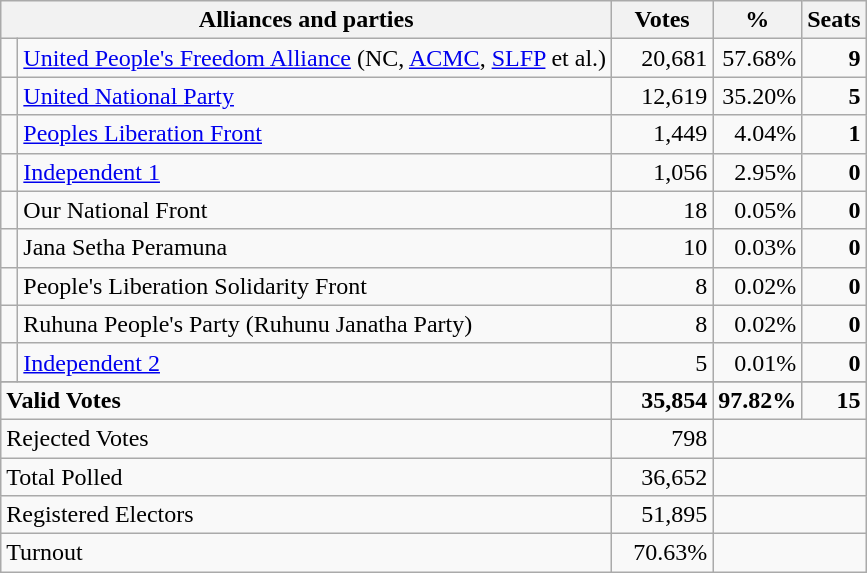<table class="wikitable" border="1" style="text-align:right;">
<tr>
<th valign=bottom align=left colspan=2>Alliances and parties</th>
<th valign=bottom align=center width="60">Votes</th>
<th valign=bottom align=center width="50">%</th>
<th valign=bottom align=center>Seats</th>
</tr>
<tr>
<td bgcolor=> </td>
<td align=left><a href='#'>United People's Freedom Alliance</a> (NC, <a href='#'>ACMC</a>, <a href='#'>SLFP</a> et al.)</td>
<td>20,681</td>
<td>57.68%</td>
<td><strong>9</strong></td>
</tr>
<tr>
<td bgcolor=> </td>
<td align=left><a href='#'>United National Party</a></td>
<td>12,619</td>
<td>35.20%</td>
<td><strong>5</strong></td>
</tr>
<tr>
<td bgcolor=> </td>
<td align=left><a href='#'>Peoples Liberation Front</a></td>
<td>1,449</td>
<td>4.04%</td>
<td><strong>1</strong></td>
</tr>
<tr>
<td></td>
<td align=left><a href='#'>Independent 1</a></td>
<td>1,056</td>
<td>2.95%</td>
<td><strong>0</strong></td>
</tr>
<tr>
<td></td>
<td align=left>Our National Front</td>
<td>18</td>
<td>0.05%</td>
<td><strong>0</strong></td>
</tr>
<tr>
<td></td>
<td align=left>Jana Setha Peramuna</td>
<td>10</td>
<td>0.03%</td>
<td><strong>0</strong></td>
</tr>
<tr>
<td></td>
<td align=left>People's Liberation Solidarity Front</td>
<td>8</td>
<td>0.02%</td>
<td><strong>0</strong></td>
</tr>
<tr>
<td></td>
<td align=left>Ruhuna People's Party (Ruhunu Janatha Party)</td>
<td>8</td>
<td>0.02%</td>
<td><strong>0</strong></td>
</tr>
<tr>
<td></td>
<td align=left><a href='#'>Independent 2</a></td>
<td>5</td>
<td>0.01%</td>
<td><strong>0</strong></td>
</tr>
<tr>
</tr>
<tr>
<td colspan=2 align=left><strong>Valid Votes</strong></td>
<td><strong>35,854</strong></td>
<td><strong>97.82%</strong></td>
<td><strong>15</strong></td>
</tr>
<tr>
<td colspan=2 align=left>Rejected Votes</td>
<td>798</td>
<td colspan=2></td>
</tr>
<tr>
<td colspan=2 align=left>Total Polled</td>
<td>36,652</td>
<td colspan=2></td>
</tr>
<tr>
<td colspan=2 align=left>Registered Electors</td>
<td>51,895</td>
<td colspan=2></td>
</tr>
<tr>
<td colspan=2 align=left>Turnout</td>
<td>70.63%</td>
<td colspan=2></td>
</tr>
</table>
